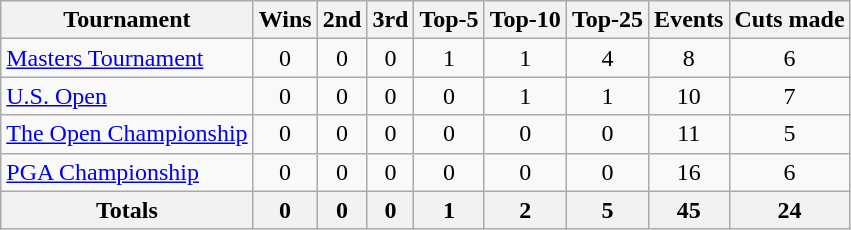<table class=wikitable style=text-align:center>
<tr>
<th>Tournament</th>
<th>Wins</th>
<th>2nd</th>
<th>3rd</th>
<th>Top-5</th>
<th>Top-10</th>
<th>Top-25</th>
<th>Events</th>
<th>Cuts made</th>
</tr>
<tr>
<td align=left><a href='#'>Masters Tournament</a></td>
<td>0</td>
<td>0</td>
<td>0</td>
<td>1</td>
<td>1</td>
<td>4</td>
<td>8</td>
<td>6</td>
</tr>
<tr>
<td align=left><a href='#'>U.S. Open</a></td>
<td>0</td>
<td>0</td>
<td>0</td>
<td>0</td>
<td>1</td>
<td>1</td>
<td>10</td>
<td>7</td>
</tr>
<tr>
<td align=left><a href='#'>The Open Championship</a></td>
<td>0</td>
<td>0</td>
<td>0</td>
<td>0</td>
<td>0</td>
<td>0</td>
<td>11</td>
<td>5</td>
</tr>
<tr>
<td align=left><a href='#'>PGA Championship</a></td>
<td>0</td>
<td>0</td>
<td>0</td>
<td>0</td>
<td>0</td>
<td>0</td>
<td>16</td>
<td>6</td>
</tr>
<tr>
<th>Totals</th>
<th>0</th>
<th>0</th>
<th>0</th>
<th>1</th>
<th>2</th>
<th>5</th>
<th>45</th>
<th>24</th>
</tr>
</table>
